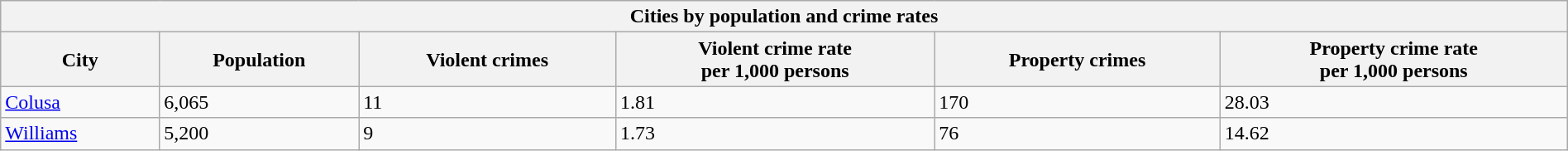<table class="wikitable sortable mw-collapsible collapsible collapsed" style="width: 100%;">
<tr>
<th colspan="9">Cities by population and crime rates</th>
</tr>
<tr>
<th>City</th>
<th data-sort-type="number">Population</th>
<th data-sort-type="number">Violent crimes</th>
<th data-sort-type="number">Violent crime rate<br>per 1,000 persons</th>
<th data-sort-type="number">Property crimes</th>
<th data-sort-type="number">Property crime rate<br>per 1,000 persons</th>
</tr>
<tr>
<td><a href='#'>Colusa</a></td>
<td>6,065</td>
<td>11</td>
<td>1.81</td>
<td>170</td>
<td>28.03</td>
</tr>
<tr>
<td><a href='#'>Williams</a></td>
<td>5,200</td>
<td>9</td>
<td>1.73</td>
<td>76</td>
<td>14.62</td>
</tr>
</table>
